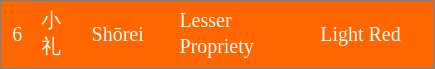<table cellspacing="0" style="width:290px;background:#FF6600; border:1px solid gray">
<tr>
<td style="width:40px;height:30px;background:#FF6600;text-align:center;font-size:10pt;color:#FFFFFF">6</td>
<td style="width:40px;font-size:10pt;color:#FFFFFF;padding:4pt;line-height:1.25em">小礼</td>
<td style="width:70px;font-size:10pt;color:#FFFFFF;padding:4pt;line-height:1.25em">Shōrei</td>
<td style="width:140px;font-size:10pt;color:#FFFFFF;padding:4pt;line-height:1.25em">Lesser Propriety</td>
<td style="width:140px;font-size:10pt;color:#FFFFFF;padding:4pt;line-height:1.25em">Light Red</td>
</tr>
</table>
